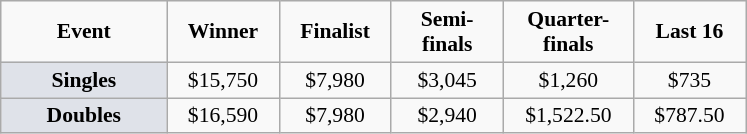<table class="wikitable" style="font-size:90%; text-align:center">
<tr>
<td width="104px"><strong>Event</strong></td>
<td width="68px"><strong>Winner</strong></td>
<td width="68px"><strong>Finalist</strong></td>
<td width="68px"><strong>Semi-finals</strong></td>
<td width="80px"><strong>Quarter-finals</strong></td>
<td width="68px"><strong>Last 16</strong></td>
</tr>
<tr>
<td bgcolor="#dfe2e9"><strong>Singles</strong></td>
<td>$15,750</td>
<td>$7,980</td>
<td>$3,045</td>
<td>$1,260</td>
<td>$735</td>
</tr>
<tr>
<td bgcolor="#dfe2e9"><strong>Doubles</strong></td>
<td>$16,590</td>
<td>$7,980</td>
<td>$2,940</td>
<td>$1,522.50</td>
<td>$787.50</td>
</tr>
</table>
